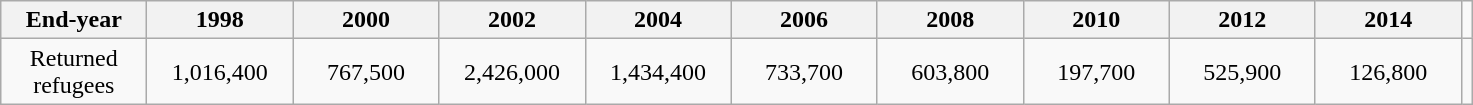<table class="wikitable" style="text-align: center">
<tr>
<th scope="col" style="width: 90px;">End-year</th>
<th scope="col" style="width: 90px;">1998</th>
<th scope="col" style="width: 90px;">2000</th>
<th scope="col" style="width: 90px;">2002</th>
<th scope="col" style="width: 90px;">2004</th>
<th scope="col" style="width: 90px;">2006</th>
<th scope="col" style="width: 90px;">2008</th>
<th scope="col" style="width: 90px;">2010</th>
<th scope="col" style="width: 90px;">2012</th>
<th scope="col" style="width: 90px;">2014</th>
</tr>
<tr>
<td>Returned refugees</td>
<td>1,016,400</td>
<td>767,500</td>
<td>2,426,000</td>
<td>1,434,400</td>
<td>733,700</td>
<td>603,800</td>
<td>197,700</td>
<td>525,900</td>
<td>126,800</td>
<td></td>
</tr>
</table>
